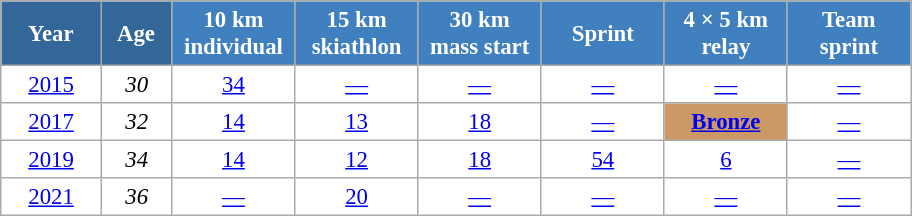<table class="wikitable" style="font-size:95%; text-align:center; border:grey solid 1px; border-collapse:collapse; background:#ffffff;">
<tr>
<th style="background-color:#369; color:white; width:60px;"> Year </th>
<th style="background-color:#369; color:white; width:40px;"> Age </th>
<th style="background-color:#4180be; color:white; width:75px;"> 10 km <br> individual </th>
<th style="background-color:#4180be; color:white; width:75px;"> 15 km <br> skiathlon </th>
<th style="background-color:#4180be; color:white; width:75px;"> 30 km <br> mass start </th>
<th style="background-color:#4180be; color:white; width:75px;"> Sprint </th>
<th style="background-color:#4180be; color:white; width:75px;"> 4 × 5 km <br> relay </th>
<th style="background-color:#4180be; color:white; width:75px;"> Team <br> sprint </th>
</tr>
<tr>
<td><a href='#'>2015</a></td>
<td><em>30</em></td>
<td><a href='#'>34</a></td>
<td><a href='#'>—</a></td>
<td><a href='#'>—</a></td>
<td><a href='#'>—</a></td>
<td><a href='#'>—</a></td>
<td><a href='#'>—</a></td>
</tr>
<tr>
<td><a href='#'>2017</a></td>
<td><em>32</em></td>
<td><a href='#'>14</a></td>
<td><a href='#'>13</a></td>
<td><a href='#'>18</a></td>
<td><a href='#'>—</a></td>
<td bgcolor="cc9966"><a href='#'><strong>Bronze</strong></a></td>
<td><a href='#'>—</a></td>
</tr>
<tr>
<td><a href='#'>2019</a></td>
<td><em>34</em></td>
<td><a href='#'>14</a></td>
<td><a href='#'>12</a></td>
<td><a href='#'>18</a></td>
<td><a href='#'>54</a></td>
<td><a href='#'>6</a></td>
<td><a href='#'>—</a></td>
</tr>
<tr>
<td><a href='#'>2021</a></td>
<td><em>36</em></td>
<td><a href='#'>—</a></td>
<td><a href='#'>20</a></td>
<td><a href='#'>—</a></td>
<td><a href='#'>—</a></td>
<td><a href='#'>—</a></td>
<td><a href='#'>—</a></td>
</tr>
</table>
